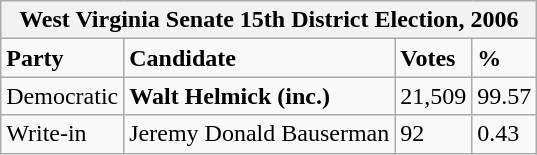<table class="wikitable">
<tr>
<th colspan="4">West Virginia Senate 15th District Election, 2006</th>
</tr>
<tr>
<td><strong>Party</strong></td>
<td><strong>Candidate</strong></td>
<td><strong>Votes</strong></td>
<td><strong>%</strong></td>
</tr>
<tr>
<td>Democratic</td>
<td><strong>Walt Helmick (inc.)</strong></td>
<td>21,509</td>
<td>99.57</td>
</tr>
<tr>
<td>Write-in</td>
<td>Jeremy Donald Bauserman</td>
<td>92</td>
<td>0.43</td>
</tr>
</table>
